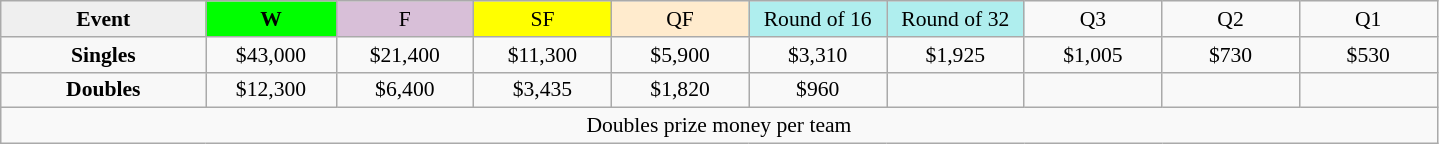<table class=wikitable style=font-size:90%;text-align:center>
<tr>
<td style="width:130px; background:#efefef;"><strong>Event</strong></td>
<td style="width:80px; background:lime;"><strong>W</strong></td>
<td style="width:85px; background:thistle;">F</td>
<td style="width:85px; background:#ff0;">SF</td>
<td style="width:85px; background:#ffebcd;">QF</td>
<td style="width:85px; background:#afeeee;">Round of 16</td>
<td style="width:85px; background:#afeeee;">Round of 32</td>
<td width=85>Q3</td>
<td width=85>Q2</td>
<td width=85>Q1</td>
</tr>
<tr>
<td style="background:#f8f8f8;"><strong>Singles</strong></td>
<td>$43,000</td>
<td>$21,400</td>
<td>$11,300</td>
<td>$5,900</td>
<td>$3,310</td>
<td>$1,925</td>
<td>$1,005</td>
<td>$730</td>
<td>$530</td>
</tr>
<tr>
<td style="background:#f8f8f8;"><strong>Doubles</strong></td>
<td>$12,300</td>
<td>$6,400</td>
<td>$3,435</td>
<td>$1,820</td>
<td>$960</td>
<td></td>
<td></td>
<td></td>
<td></td>
</tr>
<tr>
<td colspan=10>Doubles prize money per team</td>
</tr>
</table>
